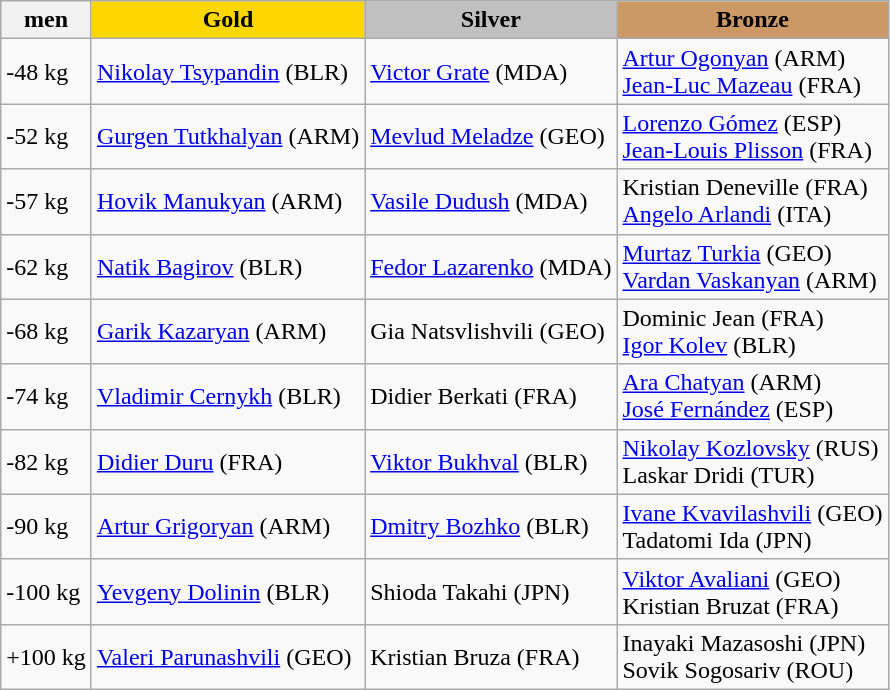<table class="wikitable">
<tr>
<th>men</th>
<th style="background: gold">Gold</th>
<th style="background: silver">Silver</th>
<th style="background: #cc9966">Bronze</th>
</tr>
<tr>
<td>-48 kg</td>
<td> <a href='#'>Nikolay Tsypandin</a> (BLR)</td>
<td> <a href='#'>Victor Grate</a> (MDA)</td>
<td> <a href='#'>Artur Ogonyan</a> (ARM) <br>  <a href='#'>Jean-Luc Mazeau</a> (FRA)</td>
</tr>
<tr>
<td>-52 kg</td>
<td> <a href='#'>Gurgen Tutkhalyan</a> (ARM)</td>
<td> <a href='#'>Mevlud Meladze</a> (GEO)</td>
<td> <a href='#'>Lorenzo Gómez</a> (ESP) <br>  <a href='#'>Jean-Louis Plisson</a> (FRA)</td>
</tr>
<tr>
<td>-57 kg</td>
<td> <a href='#'>Hovik Manukyan</a> (ARM)</td>
<td> <a href='#'>Vasile Dudush</a> (MDA)</td>
<td> Kristian Deneville (FRA) <br>  <a href='#'>Angelo Arlandi</a> (ITA)</td>
</tr>
<tr>
<td>-62 kg</td>
<td> <a href='#'>Natik Bagirov</a> (BLR)</td>
<td> <a href='#'>Fedor Lazarenko</a> (MDA)</td>
<td> <a href='#'>Murtaz Turkia</a> (GEO) <br>  <a href='#'>Vardan Vaskanyan</a> (ARM)</td>
</tr>
<tr>
<td>-68 kg</td>
<td> <a href='#'>Garik Kazaryan</a> (ARM)</td>
<td> Gia Natsvlishvili (GEO)</td>
<td> Dominic Jean (FRA) <br>  <a href='#'>Igor Kolev</a> (BLR)</td>
</tr>
<tr>
<td>-74 kg</td>
<td> <a href='#'>Vladimir Cernykh</a> (BLR)</td>
<td> Didier Berkati (FRA)</td>
<td> <a href='#'>Ara Chatyan</a> (ARM) <br>  <a href='#'>José Fernández</a> (ESP)</td>
</tr>
<tr>
<td>-82 kg</td>
<td> <a href='#'>Didier Duru</a> (FRA)</td>
<td> <a href='#'>Viktor Bukhval</a> (BLR)</td>
<td> <a href='#'>Nikolay Kozlovsky</a> (RUS) <br>  Laskar Dridi (TUR)</td>
</tr>
<tr>
<td>-90 kg</td>
<td> <a href='#'>Artur Grigoryan</a> (ARM)</td>
<td> <a href='#'>Dmitry Bozhko</a> (BLR)</td>
<td> <a href='#'>Ivane Kvavilashvili</a> (GEO) <br>  Tadatomi Ida (JPN)</td>
</tr>
<tr>
<td>-100 kg</td>
<td> <a href='#'>Yevgeny Dolinin</a> (BLR)</td>
<td> Shioda Takahi (JPN)</td>
<td> <a href='#'>Viktor Avaliani</a> (GEO) <br>  Kristian Bruzat (FRA)</td>
</tr>
<tr>
<td>+100 kg</td>
<td> <a href='#'>Valeri Parunashvili</a> (GEO)</td>
<td> Kristian Bruza (FRA)</td>
<td> Inayaki Mazasoshi (JPN) <br>  Sovik Sogosariv (ROU)</td>
</tr>
</table>
